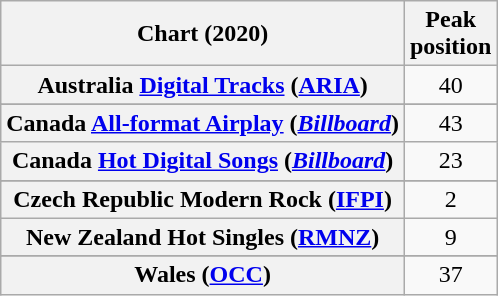<table class="wikitable sortable plainrowheaders" style="text-align:center">
<tr>
<th scope="col">Chart (2020)</th>
<th scope="col">Peak<br> position</th>
</tr>
<tr>
<th scope="row">Australia <a href='#'>Digital Tracks</a> (<a href='#'>ARIA</a>)</th>
<td>40</td>
</tr>
<tr>
</tr>
<tr>
</tr>
<tr>
<th scope="row">Canada <a href='#'>All-format Airplay</a> (<em><a href='#'>Billboard</a></em>)</th>
<td>43</td>
</tr>
<tr>
<th scope="row">Canada <a href='#'>Hot Digital Songs</a> (<em><a href='#'>Billboard</a></em>)</th>
<td>23</td>
</tr>
<tr>
</tr>
<tr>
<th scope="row">Czech Republic Modern Rock (<a href='#'>IFPI</a>)</th>
<td>2</td>
</tr>
<tr>
<th scope="row">New Zealand Hot Singles (<a href='#'>RMNZ</a>)</th>
<td>9</td>
</tr>
<tr>
</tr>
<tr>
</tr>
<tr>
</tr>
<tr>
</tr>
<tr>
</tr>
<tr>
</tr>
<tr>
<th scope="row">Wales (<a href='#'>OCC</a>)</th>
<td>37</td>
</tr>
</table>
